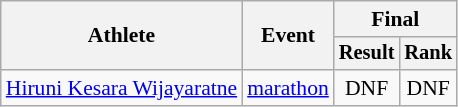<table class="wikitable" style="font-size:90%">
<tr>
<th rowspan="2">Athlete</th>
<th rowspan="2">Event</th>
<th colspan="2">Final</th>
</tr>
<tr style="font-size:95%">
<th>Result</th>
<th>Rank</th>
</tr>
<tr style="text-align:center">
<td style="text-align:left"><a href='#'>Hiruni Kesara Wijayaratne</a></td>
<td style="text-align:left"><a href='#'>marathon</a></td>
<td>DNF</td>
<td>DNF</td>
</tr>
</table>
